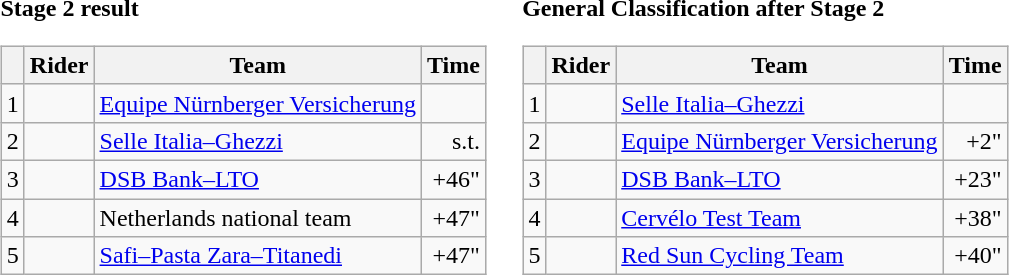<table>
<tr>
<td><strong>Stage 2 result</strong><br><table class=wikitable>
<tr>
<th></th>
<th>Rider</th>
<th>Team</th>
<th>Time</th>
</tr>
<tr>
<td>1</td>
<td></td>
<td><a href='#'>Equipe Nürnberger Versicherung</a></td>
<td align=right></td>
</tr>
<tr>
<td>2</td>
<td></td>
<td><a href='#'>Selle Italia–Ghezzi</a></td>
<td align=right>s.t.</td>
</tr>
<tr>
<td>3</td>
<td></td>
<td><a href='#'>DSB Bank–LTO</a></td>
<td align=right>+46"</td>
</tr>
<tr>
<td>4</td>
<td></td>
<td>Netherlands national team</td>
<td align=right>+47"</td>
</tr>
<tr>
<td>5</td>
<td></td>
<td><a href='#'>Safi–Pasta Zara–Titanedi</a></td>
<td align=right>+47"</td>
</tr>
</table>
</td>
<td></td>
<td><strong>General Classification after Stage 2</strong><br><table class="wikitable">
<tr>
<th></th>
<th>Rider</th>
<th>Team</th>
<th>Time</th>
</tr>
<tr>
<td>1</td>
<td></td>
<td><a href='#'>Selle Italia–Ghezzi</a></td>
<td align=right></td>
</tr>
<tr>
<td>2</td>
<td></td>
<td><a href='#'>Equipe Nürnberger Versicherung</a></td>
<td align=right>+2"</td>
</tr>
<tr>
<td>3</td>
<td></td>
<td><a href='#'>DSB Bank–LTO</a></td>
<td align=right>+23"</td>
</tr>
<tr>
<td>4</td>
<td></td>
<td><a href='#'>Cervélo Test Team</a></td>
<td align=right>+38"</td>
</tr>
<tr>
<td>5</td>
<td></td>
<td><a href='#'>Red Sun Cycling Team</a></td>
<td align=right>+40"</td>
</tr>
</table>
</td>
</tr>
</table>
